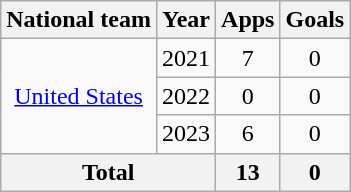<table class="wikitable" style="text-align:center">
<tr>
<th>National team</th>
<th>Year</th>
<th>Apps</th>
<th>Goals</th>
</tr>
<tr>
<td rowspan=3><a href='#'>United States</a></td>
<td>2021</td>
<td>7</td>
<td>0</td>
</tr>
<tr>
<td>2022</td>
<td>0</td>
<td>0</td>
</tr>
<tr>
<td>2023</td>
<td>6</td>
<td>0</td>
</tr>
<tr>
<th colspan="2">Total</th>
<th>13</th>
<th>0</th>
</tr>
</table>
